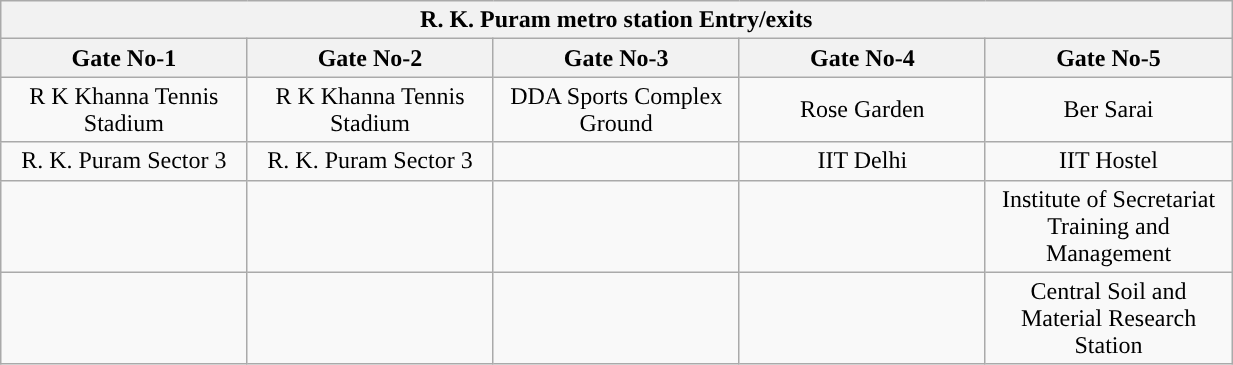<table class="wikitable" style="text-align: center;" width="65%">
<tr>
<th align="center" colspan="5" style="background:#"><span>R. K. Puram metro station Entry/exits</span></th>
</tr>
<tr>
<th style="width:15%;">Gate No-1 </th>
<th style="width:15%;">Gate No-2 </th>
<th style="width:15%;">Gate No-3 </th>
<th style="width:15%;">Gate No-4</th>
<th style="width:15%;">Gate No-5 </th>
</tr>
<tr>
<td>R K Khanna Tennis Stadium</td>
<td>R K Khanna Tennis Stadium</td>
<td>DDA Sports Complex Ground</td>
<td>Rose Garden</td>
<td>Ber Sarai</td>
</tr>
<tr>
<td>R. K. Puram Sector 3</td>
<td>R. K. Puram Sector 3</td>
<td></td>
<td>IIT Delhi</td>
<td>IIT Hostel</td>
</tr>
<tr>
<td></td>
<td></td>
<td></td>
<td></td>
<td>Institute of Secretariat Training and Management</td>
</tr>
<tr>
<td></td>
<td></td>
<td></td>
<td></td>
<td>Central Soil and Material Research Station</td>
</tr>
</table>
